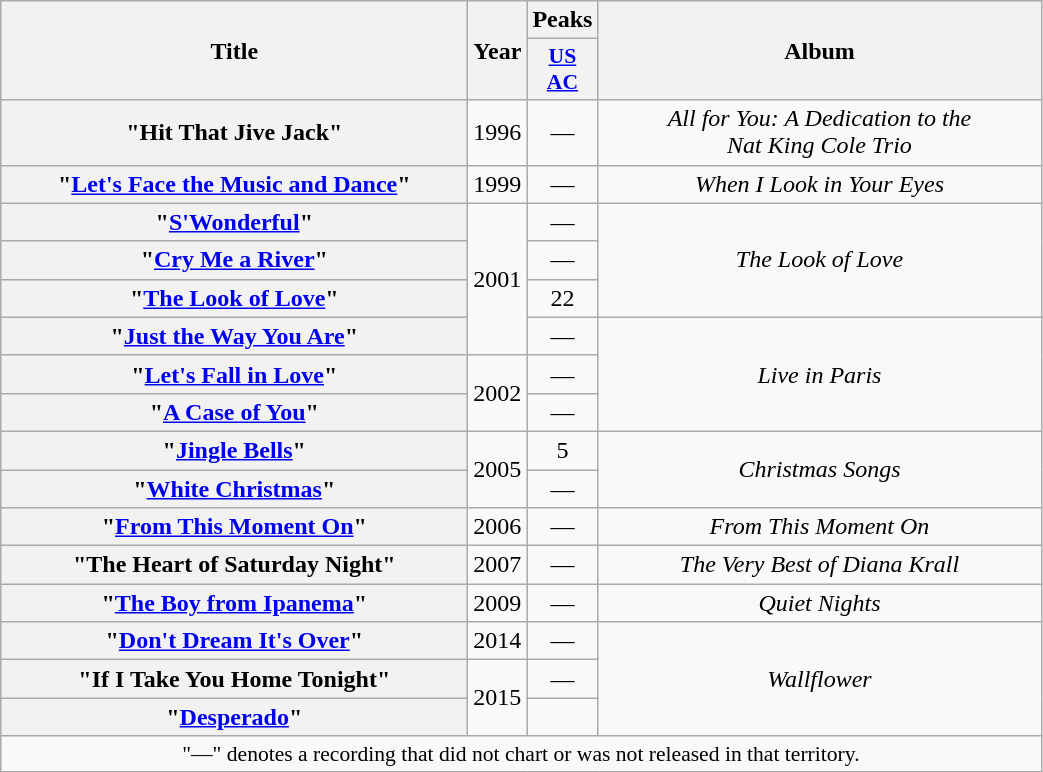<table class="wikitable plainrowheaders" style="text-align:center;">
<tr>
<th scope="col" rowspan="2" style="width:19em;">Title</th>
<th scope="col" rowspan="2" style="width:1em;">Year</th>
<th scope="col">Peaks</th>
<th scope="col" rowspan="2" style="width:18em;">Album</th>
</tr>
<tr>
<th scope="col" style="width:2.5em;font-size:90%;"><a href='#'>US<br>AC</a><br></th>
</tr>
<tr>
<th scope="row">"Hit That Jive Jack"</th>
<td>1996</td>
<td>—</td>
<td><em>All for You: A Dedication to the<br>Nat King Cole Trio</em></td>
</tr>
<tr>
<th scope="row">"<a href='#'>Let's Face the Music and Dance</a>"</th>
<td>1999</td>
<td>—</td>
<td><em>When I Look in Your Eyes</em></td>
</tr>
<tr>
<th scope="row">"<a href='#'>S'Wonderful</a>"</th>
<td rowspan="4">2001</td>
<td>—</td>
<td rowspan="3"><em>The Look of Love</em></td>
</tr>
<tr>
<th scope="row">"<a href='#'>Cry Me a River</a>"</th>
<td>—</td>
</tr>
<tr>
<th scope="row">"<a href='#'>The Look of Love</a>"</th>
<td>22</td>
</tr>
<tr>
<th scope="row">"<a href='#'>Just the Way You Are</a>"</th>
<td>—</td>
<td rowspan="3"><em>Live in Paris</em></td>
</tr>
<tr>
<th scope="row">"<a href='#'>Let's Fall in Love</a>"</th>
<td rowspan="2">2002</td>
<td>—</td>
</tr>
<tr>
<th scope="row">"<a href='#'>A Case of You</a>"</th>
<td>—</td>
</tr>
<tr>
<th scope="row">"<a href='#'>Jingle Bells</a>"</th>
<td rowspan="2">2005</td>
<td>5</td>
<td rowspan="2"><em>Christmas Songs</em></td>
</tr>
<tr>
<th scope="row">"<a href='#'>White Christmas</a>"</th>
<td>—</td>
</tr>
<tr>
<th scope="row">"<a href='#'>From This Moment On</a>"</th>
<td>2006</td>
<td>—</td>
<td><em>From This Moment On</em></td>
</tr>
<tr>
<th scope="row">"The Heart of Saturday Night"</th>
<td>2007</td>
<td>—</td>
<td><em>The Very Best of Diana Krall</em></td>
</tr>
<tr>
<th scope="row">"<a href='#'>The Boy from Ipanema</a>"</th>
<td>2009</td>
<td>—</td>
<td><em>Quiet Nights</em></td>
</tr>
<tr>
<th scope="row">"<a href='#'>Don't Dream It's Over</a>"</th>
<td>2014</td>
<td>—</td>
<td rowspan="3"><em>Wallflower</em></td>
</tr>
<tr>
<th scope="row">"If I Take You Home Tonight"</th>
<td rowspan="2">2015</td>
<td>—</td>
</tr>
<tr>
<th scope="row">"<a href='#'>Desperado</a>"</th>
</tr>
<tr>
<td colspan="4" style="font-size:90%">"—" denotes a recording that did not chart or was not released in that territory.</td>
</tr>
</table>
